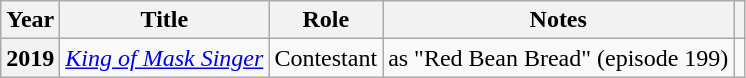<table class="wikitable sortable plainrowheaders">
<tr>
<th scope="col">Year</th>
<th scope="col">Title</th>
<th scope="col">Role</th>
<th scope="col">Notes</th>
<th scope="col" class="unsortable"></th>
</tr>
<tr>
<th scope="row">2019</th>
<td><em><a href='#'>King of Mask Singer</a></em></td>
<td>Contestant</td>
<td>as "Red Bean Bread" (episode 199)</td>
<td></td>
</tr>
</table>
